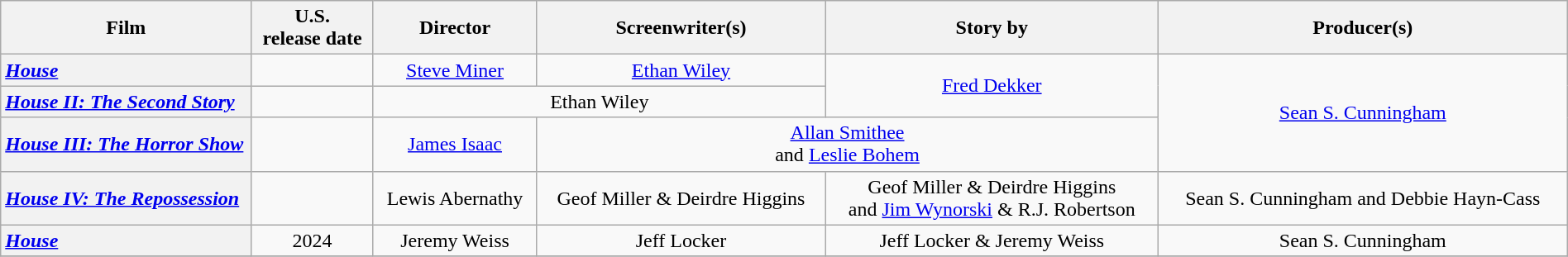<table class="wikitable plainrowheaders" style="text-align:center" width=100%>
<tr>
<th scope="col" style="width:16%;">Film</th>
<th scope="col">U.S.<br>release date</th>
<th scope="col">Director</th>
<th scope="col">Screenwriter(s)</th>
<th scope="col">Story by</th>
<th scope="col">Producer(s)</th>
</tr>
<tr>
<th scope="row" style="text-align:left"><em><a href='#'>House</a></em></th>
<td style="text-align:center"></td>
<td><a href='#'>Steve Miner</a></td>
<td><a href='#'>Ethan Wiley</a></td>
<td rowspan="2"><a href='#'>Fred Dekker</a></td>
<td rowspan="3"><a href='#'>Sean S. Cunningham</a></td>
</tr>
<tr>
<th scope="row" style="text-align:left"><em><a href='#'>House II: The Second Story</a></em></th>
<td style="text-align:center"></td>
<td colspan="2">Ethan Wiley</td>
</tr>
<tr>
<th scope="row" style="text-align:left"><em><a href='#'>House III: The Horror Show</a></em></th>
<td></td>
<td><a href='#'>James Isaac</a></td>
<td colspan="2"><a href='#'>Allan Smithee</a><br>and <a href='#'>Leslie Bohem</a></td>
</tr>
<tr>
<th scope="row" style="text-align:left"><em><a href='#'>House IV: The Repossession</a></em></th>
<td style="text-align:center"></td>
<td>Lewis Abernathy</td>
<td>Geof Miller & Deirdre Higgins</td>
<td>Geof Miller & Deirdre Higgins<br>and <a href='#'>Jim Wynorski</a> & R.J. Robertson</td>
<td>Sean S. Cunningham and Debbie Hayn-Cass</td>
</tr>
<tr>
<th scope="row" style="text-align:left"><em><a href='#'>House</a></em></th>
<td style="text-align:center">2024</td>
<td>Jeremy Weiss</td>
<td>Jeff Locker</td>
<td>Jeff Locker & Jeremy Weiss</td>
<td>Sean S. Cunningham</td>
</tr>
<tr>
</tr>
</table>
